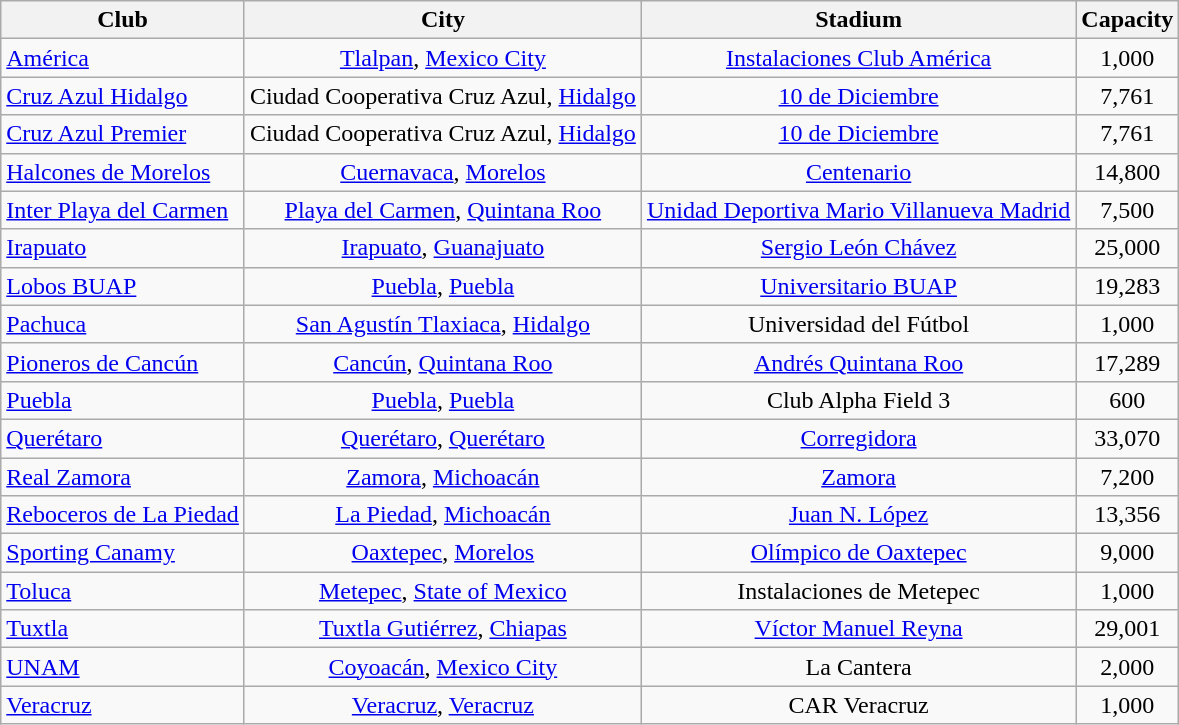<table class="wikitable sortable" style="text-align: center;">
<tr>
<th>Club</th>
<th>City</th>
<th>Stadium</th>
<th>Capacity</th>
</tr>
<tr>
<td align="left"><a href='#'>América</a></td>
<td><a href='#'>Tlalpan</a>, <a href='#'>Mexico City</a></td>
<td><a href='#'>Instalaciones Club América</a></td>
<td>1,000</td>
</tr>
<tr>
<td align="left"><a href='#'>Cruz Azul Hidalgo</a></td>
<td>Ciudad Cooperativa Cruz Azul, <a href='#'>Hidalgo</a></td>
<td><a href='#'>10 de Diciembre</a></td>
<td>7,761</td>
</tr>
<tr>
<td align="left"><a href='#'>Cruz Azul Premier</a></td>
<td>Ciudad Cooperativa Cruz Azul, <a href='#'>Hidalgo</a></td>
<td><a href='#'>10 de Diciembre</a></td>
<td>7,761</td>
</tr>
<tr>
<td align="left"><a href='#'>Halcones de Morelos</a></td>
<td><a href='#'>Cuernavaca</a>, <a href='#'>Morelos</a></td>
<td><a href='#'>Centenario</a></td>
<td>14,800</td>
</tr>
<tr>
<td align="left"><a href='#'>Inter Playa del Carmen</a></td>
<td><a href='#'>Playa del Carmen</a>, <a href='#'>Quintana Roo</a></td>
<td><a href='#'>Unidad Deportiva Mario Villanueva Madrid</a></td>
<td>7,500</td>
</tr>
<tr>
<td align="left"><a href='#'>Irapuato</a></td>
<td><a href='#'>Irapuato</a>, <a href='#'>Guanajuato</a></td>
<td><a href='#'>Sergio León Chávez</a></td>
<td>25,000</td>
</tr>
<tr>
<td align="left"><a href='#'>Lobos BUAP</a></td>
<td><a href='#'>Puebla</a>, <a href='#'>Puebla</a></td>
<td><a href='#'>Universitario BUAP</a></td>
<td>19,283</td>
</tr>
<tr>
<td align="left"><a href='#'>Pachuca</a></td>
<td><a href='#'>San Agustín Tlaxiaca</a>, <a href='#'>Hidalgo</a></td>
<td>Universidad del Fútbol</td>
<td>1,000</td>
</tr>
<tr>
<td align="left"><a href='#'>Pioneros de Cancún</a></td>
<td><a href='#'>Cancún</a>, <a href='#'>Quintana Roo</a></td>
<td><a href='#'>Andrés Quintana Roo</a></td>
<td>17,289</td>
</tr>
<tr>
<td align="left"><a href='#'>Puebla</a></td>
<td><a href='#'>Puebla</a>, <a href='#'>Puebla</a></td>
<td>Club Alpha Field 3</td>
<td>600</td>
</tr>
<tr>
<td align="left"><a href='#'>Querétaro</a></td>
<td><a href='#'>Querétaro</a>, <a href='#'>Querétaro</a></td>
<td><a href='#'>Corregidora</a></td>
<td>33,070</td>
</tr>
<tr>
<td align="left"><a href='#'>Real Zamora</a></td>
<td><a href='#'>Zamora</a>, <a href='#'>Michoacán</a></td>
<td><a href='#'>Zamora</a></td>
<td>7,200</td>
</tr>
<tr>
<td align="left"><a href='#'>Reboceros de La Piedad</a></td>
<td><a href='#'>La Piedad</a>, <a href='#'>Michoacán</a></td>
<td><a href='#'>Juan N. López</a></td>
<td>13,356</td>
</tr>
<tr>
<td align="left"><a href='#'>Sporting Canamy</a></td>
<td><a href='#'>Oaxtepec</a>, <a href='#'>Morelos</a></td>
<td><a href='#'>Olímpico de Oaxtepec</a></td>
<td>9,000</td>
</tr>
<tr>
<td align=left><a href='#'>Toluca</a></td>
<td><a href='#'>Metepec</a>, <a href='#'>State of Mexico</a></td>
<td>Instalaciones de Metepec</td>
<td>1,000</td>
</tr>
<tr>
<td align="left"><a href='#'>Tuxtla</a></td>
<td><a href='#'>Tuxtla Gutiérrez</a>, <a href='#'>Chiapas</a></td>
<td><a href='#'>Víctor Manuel Reyna</a></td>
<td>29,001</td>
</tr>
<tr>
<td align="left"><a href='#'>UNAM</a></td>
<td><a href='#'>Coyoacán</a>, <a href='#'>Mexico City</a></td>
<td>La Cantera</td>
<td>2,000</td>
</tr>
<tr>
<td align="left"><a href='#'>Veracruz</a></td>
<td><a href='#'>Veracruz</a>, <a href='#'>Veracruz</a></td>
<td>CAR Veracruz</td>
<td>1,000</td>
</tr>
</table>
